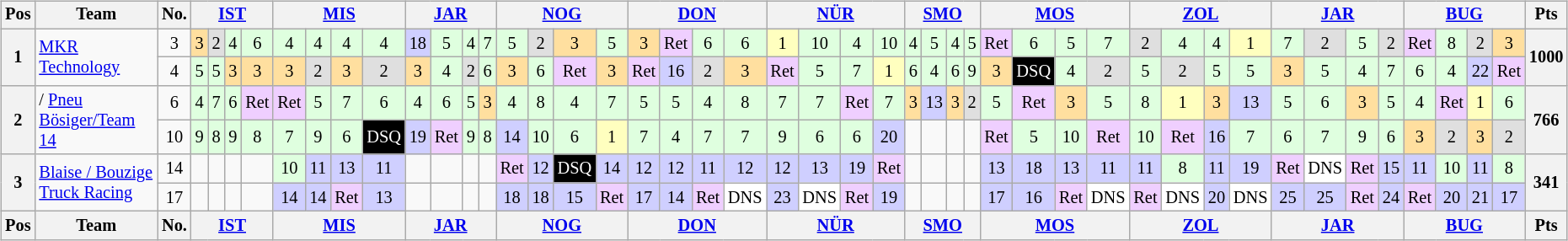<table>
<tr>
<td><br><table class="wikitable" style="font-size: 85%; text-align: center;">
<tr valign="top">
<th valign="middle">Pos</th>
<th valign="middle">Team</th>
<th valign="middle">No.</th>
<th colspan=4><a href='#'>IST</a><br></th>
<th colspan=4><a href='#'>MIS</a><br></th>
<th colspan=4><a href='#'>JAR</a><br></th>
<th colspan=4><a href='#'>NOG</a><br></th>
<th colspan=4><a href='#'>DON</a><br></th>
<th colspan=4><a href='#'>NÜR</a><br></th>
<th colspan=4><a href='#'>SMO</a><br></th>
<th colspan=4><a href='#'>MOS</a><br></th>
<th colspan=4><a href='#'>ZOL</a><br></th>
<th colspan=4><a href='#'>JAR</a><br></th>
<th colspan=4><a href='#'>BUG</a><br></th>
<th valign="middle">Pts</th>
</tr>
<tr>
<th rowspan=2>1</th>
<td rowspan=2 align=left> <a href='#'>MKR Technology</a></td>
<td>3</td>
<td style="background:#FFDF9F;">3</td>
<td style="background:#DFDFDF;">2</td>
<td style="background:#DFFFDF;">4</td>
<td style="background:#DFFFDF;">6</td>
<td style="background:#DFFFDF;">4</td>
<td style="background:#DFFFDF;">4</td>
<td style="background:#DFFFDF;">4</td>
<td style="background:#DFFFDF;">4</td>
<td style="background:#CFCFFF;">18</td>
<td style="background:#DFFFDF;">5</td>
<td style="background:#DFFFDF;">4</td>
<td style="background:#DFFFDF;">7</td>
<td style="background:#DFFFDF;">5</td>
<td style="background:#DFDFDF;">2</td>
<td style="background:#FFDF9F;">3</td>
<td style="background:#DFFFDF;">5</td>
<td style="background:#FFDF9F;">3</td>
<td style="background:#EFCFFF;">Ret</td>
<td style="background:#DFFFDF;">6</td>
<td style="background:#DFFFDF;">6</td>
<td style="background:#FFFFBF;">1</td>
<td style="background:#DFFFDF;">10</td>
<td style="background:#DFFFDF;">4</td>
<td style="background:#DFFFDF;">10</td>
<td style="background:#DFFFDF;">4</td>
<td style="background:#DFFFDF;">5</td>
<td style="background:#DFFFDF;">4</td>
<td style="background:#DFFFDF;">5</td>
<td style="background:#EFCFFF;">Ret</td>
<td style="background:#DFFFDF;">6</td>
<td style="background:#DFFFDF;">5</td>
<td style="background:#DFFFDF;">7</td>
<td style="background:#DFDFDF;">2</td>
<td style="background:#DFFFDF;">4</td>
<td style="background:#DFFFDF;">4</td>
<td style="background:#FFFFBF;">1</td>
<td style="background:#DFFFDF;">7</td>
<td style="background:#DFDFDF;">2</td>
<td style="background:#DFFFDF;">5</td>
<td style="background:#DFDFDF;">2</td>
<td style="background:#EFCFFF;">Ret</td>
<td style="background:#DFFFDF;">8</td>
<td style="background:#DFDFDF;">2</td>
<td style="background:#FFDF9F;">3</td>
<th rowspan=2>1000</th>
</tr>
<tr>
<td>4</td>
<td style="background:#DFFFDF;">5</td>
<td style="background:#DFFFDF;">5</td>
<td style="background:#FFDF9F;">3</td>
<td style="background:#FFDF9F;">3</td>
<td style="background:#FFDF9F;">3</td>
<td style="background:#DFDFDF;">2</td>
<td style="background:#FFDF9F;">3</td>
<td style="background:#DFDFDF;">2</td>
<td style="background:#FFDF9F;">3</td>
<td style="background:#DFFFDF;">4</td>
<td style="background:#DFDFDF;">2</td>
<td style="background:#DFFFDF;">6</td>
<td style="background:#FFDF9F;">3</td>
<td style="background:#DFFFDF;">6</td>
<td style="background:#EFCFFF;">Ret</td>
<td style="background:#FFDF9F;">3</td>
<td style="background:#EFCFFF;">Ret</td>
<td style="background:#CFCFFF;">16</td>
<td style="background:#DFDFDF;">2</td>
<td style="background:#FFDF9F;">3</td>
<td style="background:#EFCFFF;">Ret</td>
<td style="background:#DFFFDF;">5</td>
<td style="background:#DFFFDF;">7</td>
<td style="background:#FFFFBF;">1</td>
<td style="background:#DFFFDF;">6</td>
<td style="background:#DFFFDF;">4</td>
<td style="background:#DFFFDF;">6</td>
<td style="background:#DFFFDF;">9</td>
<td style="background:#FFDF9F;">3</td>
<td style="background:#000000; color:white;">DSQ</td>
<td style="background:#DFFFDF;">4</td>
<td style="background:#DFDFDF;">2</td>
<td style="background:#DFFFDF;">5</td>
<td style="background:#DFDFDF;">2</td>
<td style="background:#DFFFDF;">5</td>
<td style="background:#DFFFDF;">5</td>
<td style="background:#FFDF9F;">3</td>
<td style="background:#DFFFDF;">5</td>
<td style="background:#DFFFDF;">4</td>
<td style="background:#DFFFDF;">7</td>
<td style="background:#DFFFDF;">6</td>
<td style="background:#DFFFDF;">4</td>
<td style="background:#CFCFFF;">22</td>
<td style="background:#EFCFFF;">Ret</td>
</tr>
<tr>
<th rowspan=2>2</th>
<td rowspan=2 align=left>/ <a href='#'>Pneu Bösiger/Team 14</a></td>
<td>6</td>
<td style="background:#DFFFDF;">4</td>
<td style="background:#DFFFDF;">7</td>
<td style="background:#DFFFDF;">6</td>
<td style="background:#EFCFFF;">Ret</td>
<td style="background:#EFCFFF;">Ret</td>
<td style="background:#DFFFDF;">5</td>
<td style="background:#DFFFDF;">7</td>
<td style="background:#DFFFDF;">6</td>
<td style="background:#DFFFDF;">4</td>
<td style="background:#DFFFDF;">6</td>
<td style="background:#DFFFDF;">5</td>
<td style="background:#FFDF9F;">3</td>
<td style="background:#DFFFDF;">4</td>
<td style="background:#DFFFDF;">8</td>
<td style="background:#DFFFDF;">4</td>
<td style="background:#DFFFDF;">7</td>
<td style="background:#DFFFDF;">5</td>
<td style="background:#DFFFDF;">5</td>
<td style="background:#DFFFDF;">4</td>
<td style="background:#DFFFDF;">8</td>
<td style="background:#DFFFDF;">7</td>
<td style="background:#DFFFDF;">7</td>
<td style="background:#EFCFFF;">Ret</td>
<td style="background:#DFFFDF;">7</td>
<td style="background:#FFDF9F;">3</td>
<td style="background:#CFCFFF;">13</td>
<td style="background:#FFDF9F;">3</td>
<td style="background:#DFDFDF;">2</td>
<td style="background:#DFFFDF;">5</td>
<td style="background:#EFCFFF;">Ret</td>
<td style="background:#FFDF9F;">3</td>
<td style="background:#DFFFDF;">5</td>
<td style="background:#DFFFDF;">8</td>
<td style="background:#FFFFBF;">1</td>
<td style="background:#FFDF9F;">3</td>
<td style="background:#CFCFFF;">13</td>
<td style="background:#DFFFDF;">5</td>
<td style="background:#DFFFDF;">6</td>
<td style="background:#FFDF9F;">3</td>
<td style="background:#DFFFDF;">5</td>
<td style="background:#DFFFDF;">4</td>
<td style="background:#EFCFFF;">Ret</td>
<td style="background:#FFFFBF;">1</td>
<td style="background:#DFFFDF;">6</td>
<th rowspan=2>766</th>
</tr>
<tr>
<td>10</td>
<td style="background:#DFFFDF;">9</td>
<td style="background:#DFFFDF;">8</td>
<td style="background:#DFFFDF;">9</td>
<td style="background:#DFFFDF;">8</td>
<td style="background:#DFFFDF;">7</td>
<td style="background:#DFFFDF;">9</td>
<td style="background:#DFFFDF;">6</td>
<td style="background:#000000; color:white;">DSQ</td>
<td style="background:#CFCFFF;">19</td>
<td style="background:#EFCFFF;">Ret</td>
<td style="background:#DFFFDF;">9</td>
<td style="background:#DFFFDF;">8</td>
<td style="background:#CFCFFF;">14</td>
<td style="background:#DFFFDF;">10</td>
<td style="background:#DFFFDF;">6</td>
<td style="background:#FFFFBF;">1</td>
<td style="background:#DFFFDF;">7</td>
<td style="background:#DFFFDF;">4</td>
<td style="background:#DFFFDF;">7</td>
<td style="background:#DFFFDF;">7</td>
<td style="background:#DFFFDF;">9</td>
<td style="background:#DFFFDF;">6</td>
<td style="background:#DFFFDF;">6</td>
<td style="background:#CFCFFF;">20</td>
<td></td>
<td></td>
<td></td>
<td></td>
<td style="background:#EFCFFF;">Ret</td>
<td style="background:#DFFFDF;">5</td>
<td style="background:#DFFFDF;">10</td>
<td style="background:#EFCFFF;">Ret</td>
<td style="background:#DFFFDF;">10</td>
<td style="background:#EFCFFF;">Ret</td>
<td style="background:#CFCFFF;">16</td>
<td style="background:#DFFFDF;">7</td>
<td style="background:#DFFFDF;">6</td>
<td style="background:#DFFFDF;">7</td>
<td style="background:#DFFFDF;">9</td>
<td style="background:#DFFFDF;">6</td>
<td style="background:#FFDF9F;">3</td>
<td style="background:#DFDFDF;">2</td>
<td style="background:#FFDF9F;">3</td>
<td style="background:#DFDFDF;">2</td>
</tr>
<tr>
<th rowspan=2>3</th>
<td rowspan=2 align=left> <a href='#'>Blaise / Bouzige Truck Racing</a></td>
<td>14</td>
<td></td>
<td></td>
<td></td>
<td></td>
<td style="background:#DFFFDF;">10</td>
<td style="background:#CFCFFF;">11</td>
<td style="background:#CFCFFF;">13</td>
<td style="background:#CFCFFF;">11</td>
<td></td>
<td></td>
<td></td>
<td></td>
<td style="background:#EFCFFF;">Ret</td>
<td style="background:#CFCFFF;">12</td>
<td style="background:#000000; color:white;">DSQ</td>
<td style="background:#CFCFFF;">14</td>
<td style="background:#CFCFFF;">12</td>
<td style="background:#CFCFFF;">12</td>
<td style="background:#CFCFFF;">11</td>
<td style="background:#CFCFFF;">12</td>
<td style="background:#CFCFFF;">12</td>
<td style="background:#CFCFFF;">13</td>
<td style="background:#CFCFFF;">19</td>
<td style="background:#EFCFFF;">Ret</td>
<td></td>
<td></td>
<td></td>
<td></td>
<td style="background:#CFCFFF;">13</td>
<td style="background:#CFCFFF;">18</td>
<td style="background:#CFCFFF;">13</td>
<td style="background:#CFCFFF;">11</td>
<td style="background:#CFCFFF;">11</td>
<td style="background:#DFFFDF;">8</td>
<td style="background:#CFCFFF;">11</td>
<td style="background:#CFCFFF;">19</td>
<td style="background:#EFCFFF;">Ret</td>
<td style="background:#FFFFFF;">DNS</td>
<td style="background:#EFCFFF;">Ret</td>
<td style="background:#CFCFFF;">15</td>
<td style="background:#CFCFFF;">11</td>
<td style="background:#DFFFDF;">10</td>
<td style="background:#CFCFFF;">11</td>
<td style="background:#DFFFDF;">8</td>
<th rowspan=2>341</th>
</tr>
<tr>
<td>17</td>
<td></td>
<td></td>
<td></td>
<td></td>
<td style="background:#CFCFFF;">14</td>
<td style="background:#CFCFFF;">14</td>
<td style="background:#EFCFFF;">Ret</td>
<td style="background:#CFCFFF;">13</td>
<td></td>
<td></td>
<td></td>
<td></td>
<td style="background:#CFCFFF;">18</td>
<td style="background:#CFCFFF;">18</td>
<td style="background:#CFCFFF;">15</td>
<td style="background:#EFCFFF;">Ret</td>
<td style="background:#CFCFFF;">17</td>
<td style="background:#CFCFFF;">14</td>
<td style="background:#EFCFFF;">Ret</td>
<td style="background:#FFFFFF;">DNS</td>
<td style="background:#CFCFFF;">23</td>
<td style="background:#FFFFFF;">DNS</td>
<td style="background:#EFCFFF;">Ret</td>
<td style="background:#CFCFFF;">19</td>
<td></td>
<td></td>
<td></td>
<td></td>
<td style="background:#CFCFFF;">17</td>
<td style="background:#CFCFFF;">16</td>
<td style="background:#EFCFFF;">Ret</td>
<td style="background:#FFFFFF;">DNS</td>
<td style="background:#EFCFFF;">Ret</td>
<td style="background:#FFFFFF;">DNS</td>
<td style="background:#CFCFFF;">20</td>
<td style="background:#FFFFFF;">DNS</td>
<td style="background:#CFCFFF;">25</td>
<td style="background:#CFCFFF;">25</td>
<td style="background:#EFCFFF;">Ret</td>
<td style="background:#CFCFFF;">24</td>
<td style="background:#EFCFFF;">Ret</td>
<td style="background:#CFCFFF;">20</td>
<td style="background:#CFCFFF;">21</td>
<td style="background:#CFCFFF;">17</td>
</tr>
<tr>
<th valign="middle">Pos</th>
<th valign="middle">Team</th>
<th valign="middle">No.</th>
<th colspan=4><a href='#'>IST</a><br></th>
<th colspan=4><a href='#'>MIS</a><br></th>
<th colspan=4><a href='#'>JAR</a><br></th>
<th colspan=4><a href='#'>NOG</a><br></th>
<th colspan=4><a href='#'>DON</a><br></th>
<th colspan=4><a href='#'>NÜR</a><br></th>
<th colspan=4><a href='#'>SMO</a><br></th>
<th colspan=4><a href='#'>MOS</a><br></th>
<th colspan=4><a href='#'>ZOL</a><br></th>
<th colspan=4><a href='#'>JAR</a><br></th>
<th colspan=4><a href='#'>BUG</a><br></th>
<th valign="middle">Pts</th>
</tr>
</table>
</td>
<td valign="top"><br></td>
</tr>
</table>
